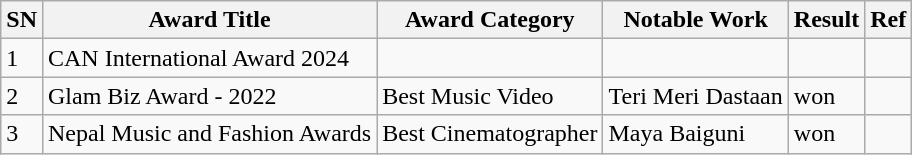<table class="wikitable sortable">
<tr>
<th>SN</th>
<th>Award Title</th>
<th>Award Category</th>
<th>Notable Work</th>
<th>Result</th>
<th>Ref</th>
</tr>
<tr>
<td>1</td>
<td>CAN International Award 2024</td>
<td></td>
<td></td>
<td></td>
<td></td>
</tr>
<tr>
<td>2</td>
<td>Glam Biz Award - 2022</td>
<td>Best Music Video</td>
<td>Teri Meri Dastaan</td>
<td>won</td>
<td></td>
</tr>
<tr>
<td>3</td>
<td>Nepal Music and Fashion Awards</td>
<td>Best Cinematographer</td>
<td>Maya Baiguni</td>
<td>won</td>
<td></td>
</tr>
</table>
